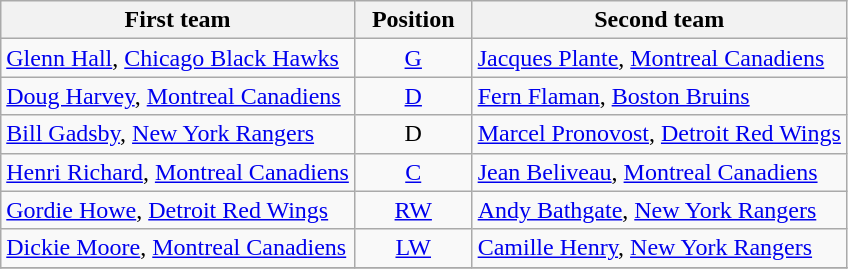<table class="wikitable">
<tr>
<th>First team</th>
<th>  Position  </th>
<th>Second team</th>
</tr>
<tr>
<td><a href='#'>Glenn Hall</a>, <a href='#'>Chicago Black Hawks</a></td>
<td align=center><a href='#'>G</a></td>
<td><a href='#'>Jacques Plante</a>, <a href='#'>Montreal Canadiens</a></td>
</tr>
<tr>
<td><a href='#'>Doug Harvey</a>, <a href='#'>Montreal Canadiens</a></td>
<td align=center><a href='#'>D</a></td>
<td><a href='#'>Fern Flaman</a>, <a href='#'>Boston Bruins</a></td>
</tr>
<tr>
<td><a href='#'>Bill Gadsby</a>, <a href='#'>New York Rangers</a></td>
<td align=center>D</td>
<td><a href='#'>Marcel Pronovost</a>, <a href='#'>Detroit Red Wings</a></td>
</tr>
<tr>
<td><a href='#'>Henri Richard</a>, <a href='#'>Montreal Canadiens</a></td>
<td align=center><a href='#'>C</a></td>
<td><a href='#'>Jean Beliveau</a>, <a href='#'>Montreal Canadiens</a></td>
</tr>
<tr>
<td><a href='#'>Gordie Howe</a>, <a href='#'>Detroit Red Wings</a></td>
<td align=center><a href='#'>RW</a></td>
<td><a href='#'>Andy Bathgate</a>, <a href='#'>New York Rangers</a></td>
</tr>
<tr>
<td><a href='#'>Dickie Moore</a>, <a href='#'>Montreal Canadiens</a></td>
<td align=center><a href='#'>LW</a></td>
<td><a href='#'>Camille Henry</a>, <a href='#'>New York Rangers</a></td>
</tr>
<tr>
</tr>
</table>
